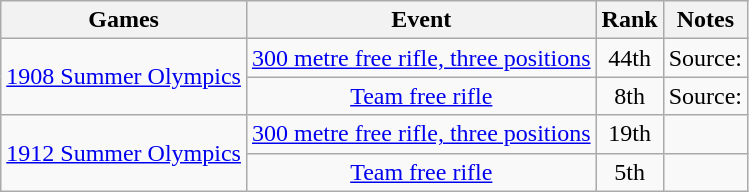<table class="wikitable" style=" text-align:center;">
<tr>
<th>Games</th>
<th>Event</th>
<th>Rank</th>
<th>Notes</th>
</tr>
<tr>
<td style="white-space: nowrap;" rowspan=2><a href='#'>1908 Summer Olympics</a></td>
<td style="white-space: nowrap;"><a href='#'>300 metre free rifle, three positions</a></td>
<td>44th</td>
<td align=left>Source:</td>
</tr>
<tr>
<td style="white-space: nowrap;"><a href='#'>Team free rifle</a></td>
<td>8th</td>
<td align=left>Source:</td>
</tr>
<tr>
<td style="white-space: nowrap;" rowspan=2><a href='#'>1912 Summer Olympics</a></td>
<td style="white-space: nowrap;"><a href='#'>300 metre free rifle, three positions</a></td>
<td>19th</td>
<td align=left></td>
</tr>
<tr>
<td style="white-space: nowrap;"><a href='#'>Team free rifle</a></td>
<td>5th</td>
<td align=left></td>
</tr>
</table>
